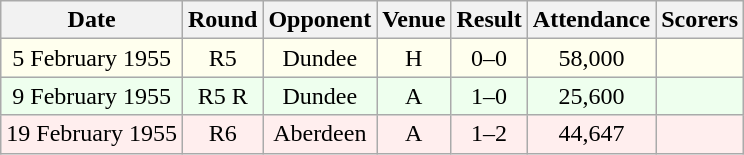<table class="wikitable sortable" style="font-size:100%; text-align:center">
<tr>
<th>Date</th>
<th>Round</th>
<th>Opponent</th>
<th>Venue</th>
<th>Result</th>
<th>Attendance</th>
<th>Scorers</th>
</tr>
<tr bgcolor = "#FFFFEE">
<td>5 February 1955</td>
<td>R5</td>
<td>Dundee</td>
<td>H</td>
<td>0–0</td>
<td>58,000</td>
<td></td>
</tr>
<tr bgcolor = "#EEFFEE">
<td>9 February 1955</td>
<td>R5 R</td>
<td>Dundee</td>
<td>A</td>
<td>1–0</td>
<td>25,600</td>
<td></td>
</tr>
<tr bgcolor = "#FFEEEE">
<td>19 February 1955</td>
<td>R6</td>
<td>Aberdeen</td>
<td>A</td>
<td>1–2</td>
<td>44,647</td>
<td></td>
</tr>
</table>
